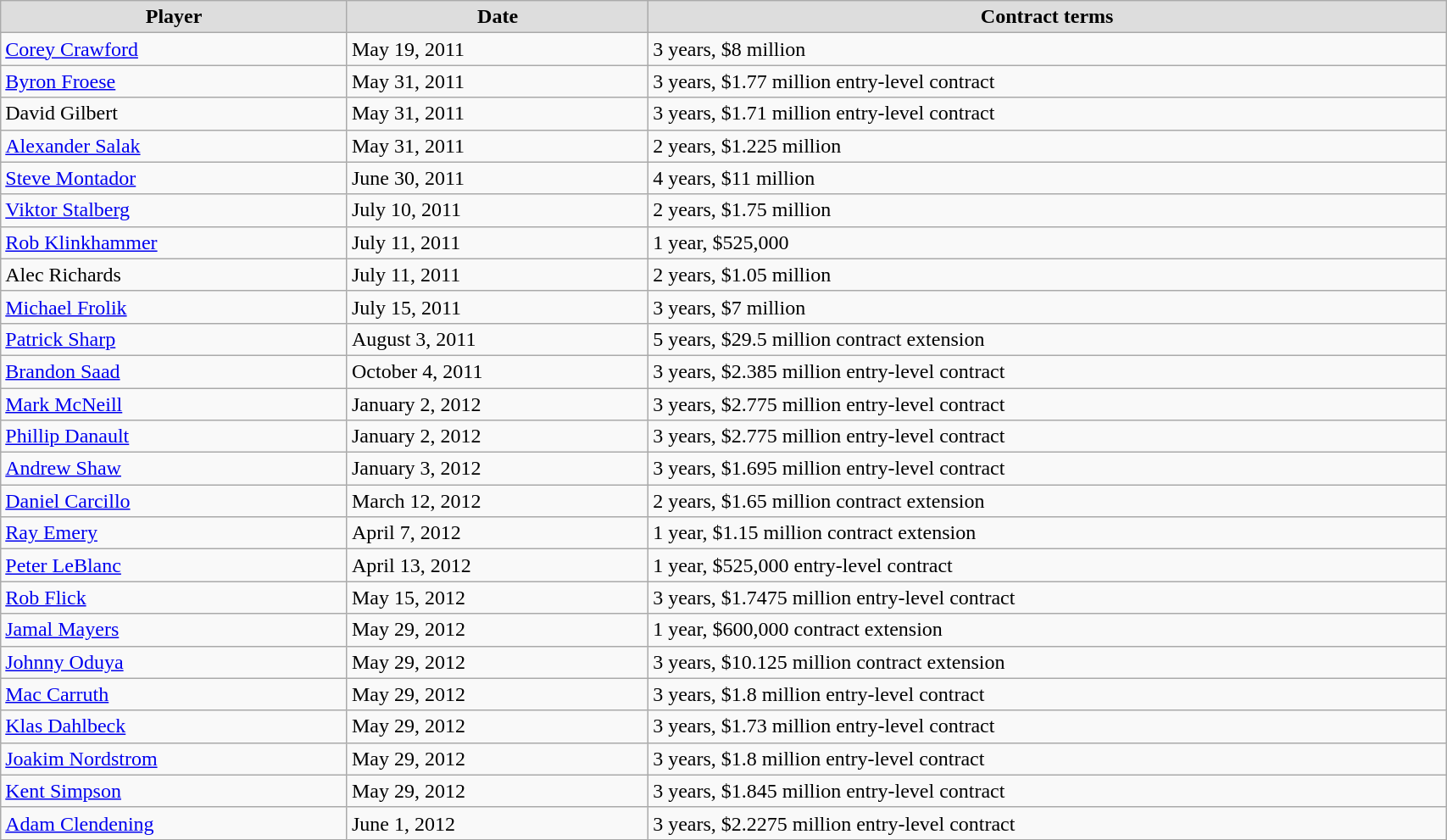<table class="wikitable" width=90%>
<tr align="center" bgcolor="#dddddd">
<td><strong>Player</strong></td>
<td><strong>Date</strong></td>
<td><strong>Contract terms</strong></td>
</tr>
<tr>
<td><a href='#'>Corey Crawford</a></td>
<td>May 19, 2011</td>
<td>3 years, $8 million</td>
</tr>
<tr>
<td><a href='#'>Byron Froese</a></td>
<td>May 31, 2011</td>
<td>3 years, $1.77 million entry-level contract</td>
</tr>
<tr>
<td>David Gilbert</td>
<td>May 31, 2011</td>
<td>3 years, $1.71 million entry-level contract</td>
</tr>
<tr>
<td><a href='#'>Alexander Salak</a></td>
<td>May 31, 2011</td>
<td>2 years, $1.225 million</td>
</tr>
<tr>
<td><a href='#'>Steve Montador</a></td>
<td>June 30, 2011</td>
<td>4 years, $11 million</td>
</tr>
<tr>
<td><a href='#'>Viktor Stalberg</a></td>
<td>July 10, 2011</td>
<td>2 years, $1.75 million</td>
</tr>
<tr>
<td><a href='#'>Rob Klinkhammer</a></td>
<td>July 11, 2011</td>
<td>1 year, $525,000</td>
</tr>
<tr>
<td>Alec Richards</td>
<td>July 11, 2011</td>
<td>2 years, $1.05 million</td>
</tr>
<tr>
<td><a href='#'>Michael Frolik</a></td>
<td>July 15, 2011</td>
<td>3 years, $7 million</td>
</tr>
<tr>
<td><a href='#'>Patrick Sharp</a></td>
<td>August 3, 2011</td>
<td>5 years, $29.5 million contract extension</td>
</tr>
<tr>
<td><a href='#'>Brandon Saad</a></td>
<td>October 4, 2011</td>
<td>3 years, $2.385 million entry-level contract</td>
</tr>
<tr>
<td><a href='#'>Mark McNeill</a></td>
<td>January 2, 2012</td>
<td>3 years, $2.775 million entry-level contract</td>
</tr>
<tr>
<td><a href='#'>Phillip Danault</a></td>
<td>January 2, 2012</td>
<td>3 years, $2.775 million entry-level contract</td>
</tr>
<tr>
<td><a href='#'>Andrew Shaw</a></td>
<td>January 3, 2012</td>
<td>3 years, $1.695 million entry-level contract</td>
</tr>
<tr>
<td><a href='#'>Daniel Carcillo</a></td>
<td>March 12, 2012</td>
<td>2 years, $1.65 million contract extension</td>
</tr>
<tr>
<td><a href='#'>Ray Emery</a></td>
<td>April 7, 2012</td>
<td>1 year, $1.15 million contract extension</td>
</tr>
<tr>
<td><a href='#'>Peter LeBlanc</a></td>
<td>April 13, 2012</td>
<td>1 year, $525,000 entry-level contract</td>
</tr>
<tr>
<td><a href='#'>Rob Flick</a></td>
<td>May 15, 2012</td>
<td>3 years, $1.7475 million entry-level contract</td>
</tr>
<tr>
<td><a href='#'>Jamal Mayers</a></td>
<td>May 29, 2012</td>
<td>1 year, $600,000 contract extension</td>
</tr>
<tr>
<td><a href='#'>Johnny Oduya</a></td>
<td>May 29, 2012</td>
<td>3 years, $10.125 million contract extension</td>
</tr>
<tr>
<td><a href='#'>Mac Carruth</a></td>
<td>May 29, 2012</td>
<td>3 years, $1.8 million entry-level contract</td>
</tr>
<tr>
<td><a href='#'>Klas Dahlbeck</a></td>
<td>May 29, 2012</td>
<td>3 years, $1.73 million entry-level contract</td>
</tr>
<tr>
<td><a href='#'>Joakim Nordstrom</a></td>
<td>May 29, 2012</td>
<td>3 years, $1.8 million entry-level contract</td>
</tr>
<tr>
<td><a href='#'>Kent Simpson</a></td>
<td>May 29, 2012</td>
<td>3 years, $1.845 million entry-level contract</td>
</tr>
<tr>
<td><a href='#'>Adam Clendening</a></td>
<td>June 1, 2012</td>
<td>3 years, $2.2275 million entry-level contract</td>
</tr>
</table>
